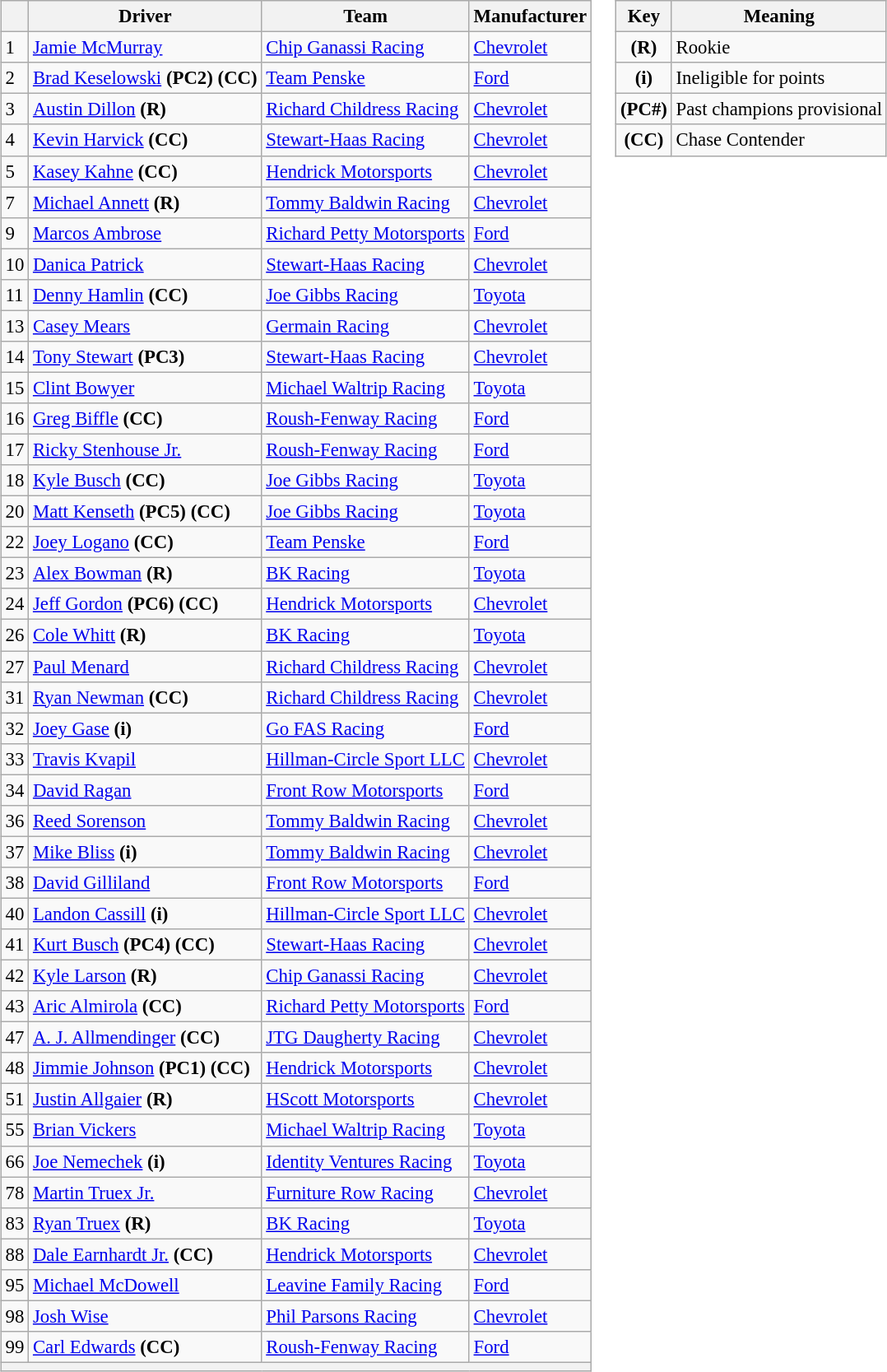<table>
<tr>
<td><br><table class="wikitable" style="font-size:95%">
<tr>
<th></th>
<th>Driver</th>
<th>Team</th>
<th>Manufacturer</th>
</tr>
<tr>
<td>1</td>
<td><a href='#'>Jamie McMurray</a></td>
<td><a href='#'>Chip Ganassi Racing</a></td>
<td><a href='#'>Chevrolet</a></td>
</tr>
<tr>
<td>2</td>
<td><a href='#'>Brad Keselowski</a> <strong>(PC2)</strong> <strong>(CC)</strong></td>
<td><a href='#'>Team Penske</a></td>
<td><a href='#'>Ford</a></td>
</tr>
<tr>
<td>3</td>
<td><a href='#'>Austin Dillon</a> <strong>(R)</strong></td>
<td><a href='#'>Richard Childress Racing</a></td>
<td><a href='#'>Chevrolet</a></td>
</tr>
<tr>
<td>4</td>
<td><a href='#'>Kevin Harvick</a> <strong>(CC)</strong></td>
<td><a href='#'>Stewart-Haas Racing</a></td>
<td><a href='#'>Chevrolet</a></td>
</tr>
<tr>
<td>5</td>
<td><a href='#'>Kasey Kahne</a> <strong>(CC)</strong></td>
<td><a href='#'>Hendrick Motorsports</a></td>
<td><a href='#'>Chevrolet</a></td>
</tr>
<tr>
<td>7</td>
<td><a href='#'>Michael Annett</a> <strong>(R)</strong></td>
<td><a href='#'>Tommy Baldwin Racing</a></td>
<td><a href='#'>Chevrolet</a></td>
</tr>
<tr>
<td>9</td>
<td><a href='#'>Marcos Ambrose</a></td>
<td><a href='#'>Richard Petty Motorsports</a></td>
<td><a href='#'>Ford</a></td>
</tr>
<tr>
<td>10</td>
<td><a href='#'>Danica Patrick</a></td>
<td><a href='#'>Stewart-Haas Racing</a></td>
<td><a href='#'>Chevrolet</a></td>
</tr>
<tr>
<td>11</td>
<td><a href='#'>Denny Hamlin</a> <strong>(CC)</strong></td>
<td><a href='#'>Joe Gibbs Racing</a></td>
<td><a href='#'>Toyota</a></td>
</tr>
<tr>
<td>13</td>
<td><a href='#'>Casey Mears</a></td>
<td><a href='#'>Germain Racing</a></td>
<td><a href='#'>Chevrolet</a></td>
</tr>
<tr>
<td>14</td>
<td><a href='#'>Tony Stewart</a> <strong>(PC3)</strong></td>
<td><a href='#'>Stewart-Haas Racing</a></td>
<td><a href='#'>Chevrolet</a></td>
</tr>
<tr>
<td>15</td>
<td><a href='#'>Clint Bowyer</a></td>
<td><a href='#'>Michael Waltrip Racing</a></td>
<td><a href='#'>Toyota</a></td>
</tr>
<tr>
<td>16</td>
<td><a href='#'>Greg Biffle</a> <strong>(CC)</strong></td>
<td><a href='#'>Roush-Fenway Racing</a></td>
<td><a href='#'>Ford</a></td>
</tr>
<tr>
<td>17</td>
<td><a href='#'>Ricky Stenhouse Jr.</a></td>
<td><a href='#'>Roush-Fenway Racing</a></td>
<td><a href='#'>Ford</a></td>
</tr>
<tr>
<td>18</td>
<td><a href='#'>Kyle Busch</a> <strong>(CC)</strong></td>
<td><a href='#'>Joe Gibbs Racing</a></td>
<td><a href='#'>Toyota</a></td>
</tr>
<tr>
<td>20</td>
<td><a href='#'>Matt Kenseth</a> <strong>(PC5)</strong> <strong>(CC)</strong></td>
<td><a href='#'>Joe Gibbs Racing</a></td>
<td><a href='#'>Toyota</a></td>
</tr>
<tr>
<td>22</td>
<td><a href='#'>Joey Logano</a> <strong>(CC)</strong></td>
<td><a href='#'>Team Penske</a></td>
<td><a href='#'>Ford</a></td>
</tr>
<tr>
<td>23</td>
<td><a href='#'>Alex Bowman</a> <strong>(R)</strong></td>
<td><a href='#'>BK Racing</a></td>
<td><a href='#'>Toyota</a></td>
</tr>
<tr>
<td>24</td>
<td><a href='#'>Jeff Gordon</a> <strong>(PC6)</strong> <strong>(CC)</strong></td>
<td><a href='#'>Hendrick Motorsports</a></td>
<td><a href='#'>Chevrolet</a></td>
</tr>
<tr>
<td>26</td>
<td><a href='#'>Cole Whitt</a> <strong>(R)</strong></td>
<td><a href='#'>BK Racing</a></td>
<td><a href='#'>Toyota</a></td>
</tr>
<tr>
<td>27</td>
<td><a href='#'>Paul Menard</a></td>
<td><a href='#'>Richard Childress Racing</a></td>
<td><a href='#'>Chevrolet</a></td>
</tr>
<tr>
<td>31</td>
<td><a href='#'>Ryan Newman</a> <strong>(CC)</strong></td>
<td><a href='#'>Richard Childress Racing</a></td>
<td><a href='#'>Chevrolet</a></td>
</tr>
<tr>
<td>32</td>
<td><a href='#'>Joey Gase</a> <strong>(i)</strong></td>
<td><a href='#'>Go FAS Racing</a></td>
<td><a href='#'>Ford</a></td>
</tr>
<tr>
<td>33</td>
<td><a href='#'>Travis Kvapil</a></td>
<td><a href='#'>Hillman-Circle Sport LLC</a></td>
<td><a href='#'>Chevrolet</a></td>
</tr>
<tr>
<td>34</td>
<td><a href='#'>David Ragan</a></td>
<td><a href='#'>Front Row Motorsports</a></td>
<td><a href='#'>Ford</a></td>
</tr>
<tr>
<td>36</td>
<td><a href='#'>Reed Sorenson</a></td>
<td><a href='#'>Tommy Baldwin Racing</a></td>
<td><a href='#'>Chevrolet</a></td>
</tr>
<tr>
<td>37</td>
<td><a href='#'>Mike Bliss</a> <strong>(i)</strong></td>
<td><a href='#'>Tommy Baldwin Racing</a></td>
<td><a href='#'>Chevrolet</a></td>
</tr>
<tr>
<td>38</td>
<td><a href='#'>David Gilliland</a></td>
<td><a href='#'>Front Row Motorsports</a></td>
<td><a href='#'>Ford</a></td>
</tr>
<tr>
<td>40</td>
<td><a href='#'>Landon Cassill</a> <strong>(i)</strong></td>
<td><a href='#'>Hillman-Circle Sport LLC</a></td>
<td><a href='#'>Chevrolet</a></td>
</tr>
<tr>
<td>41</td>
<td><a href='#'>Kurt Busch</a> <strong>(PC4)</strong> <strong>(CC)</strong></td>
<td><a href='#'>Stewart-Haas Racing</a></td>
<td><a href='#'>Chevrolet</a></td>
</tr>
<tr>
<td>42</td>
<td><a href='#'>Kyle Larson</a> <strong>(R)</strong></td>
<td><a href='#'>Chip Ganassi Racing</a></td>
<td><a href='#'>Chevrolet</a></td>
</tr>
<tr>
<td>43</td>
<td><a href='#'>Aric Almirola</a> <strong>(CC)</strong></td>
<td><a href='#'>Richard Petty Motorsports</a></td>
<td><a href='#'>Ford</a></td>
</tr>
<tr>
<td>47</td>
<td><a href='#'>A. J. Allmendinger</a> <strong>(CC)</strong></td>
<td><a href='#'>JTG Daugherty Racing</a></td>
<td><a href='#'>Chevrolet</a></td>
</tr>
<tr>
<td>48</td>
<td><a href='#'>Jimmie Johnson</a> <strong>(PC1)</strong> <strong>(CC)</strong></td>
<td><a href='#'>Hendrick Motorsports</a></td>
<td><a href='#'>Chevrolet</a></td>
</tr>
<tr>
<td>51</td>
<td><a href='#'>Justin Allgaier</a> <strong>(R)</strong></td>
<td><a href='#'>HScott Motorsports</a></td>
<td><a href='#'>Chevrolet</a></td>
</tr>
<tr>
<td>55</td>
<td><a href='#'>Brian Vickers</a></td>
<td><a href='#'>Michael Waltrip Racing</a></td>
<td><a href='#'>Toyota</a></td>
</tr>
<tr>
<td>66</td>
<td><a href='#'>Joe Nemechek</a> <strong>(i)</strong></td>
<td><a href='#'>Identity Ventures Racing</a></td>
<td><a href='#'>Toyota</a></td>
</tr>
<tr>
<td>78</td>
<td><a href='#'>Martin Truex Jr.</a></td>
<td><a href='#'>Furniture Row Racing</a></td>
<td><a href='#'>Chevrolet</a></td>
</tr>
<tr>
<td>83</td>
<td><a href='#'>Ryan Truex</a> <strong>(R)</strong></td>
<td><a href='#'>BK Racing</a></td>
<td><a href='#'>Toyota</a></td>
</tr>
<tr>
<td>88</td>
<td><a href='#'>Dale Earnhardt Jr.</a> <strong>(CC)</strong></td>
<td><a href='#'>Hendrick Motorsports</a></td>
<td><a href='#'>Chevrolet</a></td>
</tr>
<tr>
<td>95</td>
<td><a href='#'>Michael McDowell</a></td>
<td><a href='#'>Leavine Family Racing</a></td>
<td><a href='#'>Ford</a></td>
</tr>
<tr>
<td>98</td>
<td><a href='#'>Josh Wise</a></td>
<td><a href='#'>Phil Parsons Racing</a></td>
<td><a href='#'>Chevrolet</a></td>
</tr>
<tr>
<td>99</td>
<td><a href='#'>Carl Edwards</a> <strong>(CC)</strong></td>
<td><a href='#'>Roush-Fenway Racing</a></td>
<td><a href='#'>Ford</a></td>
</tr>
<tr>
<th colspan="4"></th>
</tr>
</table>
</td>
<td valign="top"><br><table align="right" class="wikitable" style="font-size: 95%;">
<tr>
<th>Key</th>
<th>Meaning</th>
</tr>
<tr>
<td align="center"><strong>(R)</strong></td>
<td>Rookie</td>
</tr>
<tr>
<td align="center"><strong>(i)</strong></td>
<td>Ineligible for points</td>
</tr>
<tr>
<td align="center"><strong>(PC#)</strong></td>
<td>Past champions provisional</td>
</tr>
<tr>
<td align="center"><strong>(CC)</strong></td>
<td>Chase Contender</td>
</tr>
</table>
</td>
</tr>
</table>
